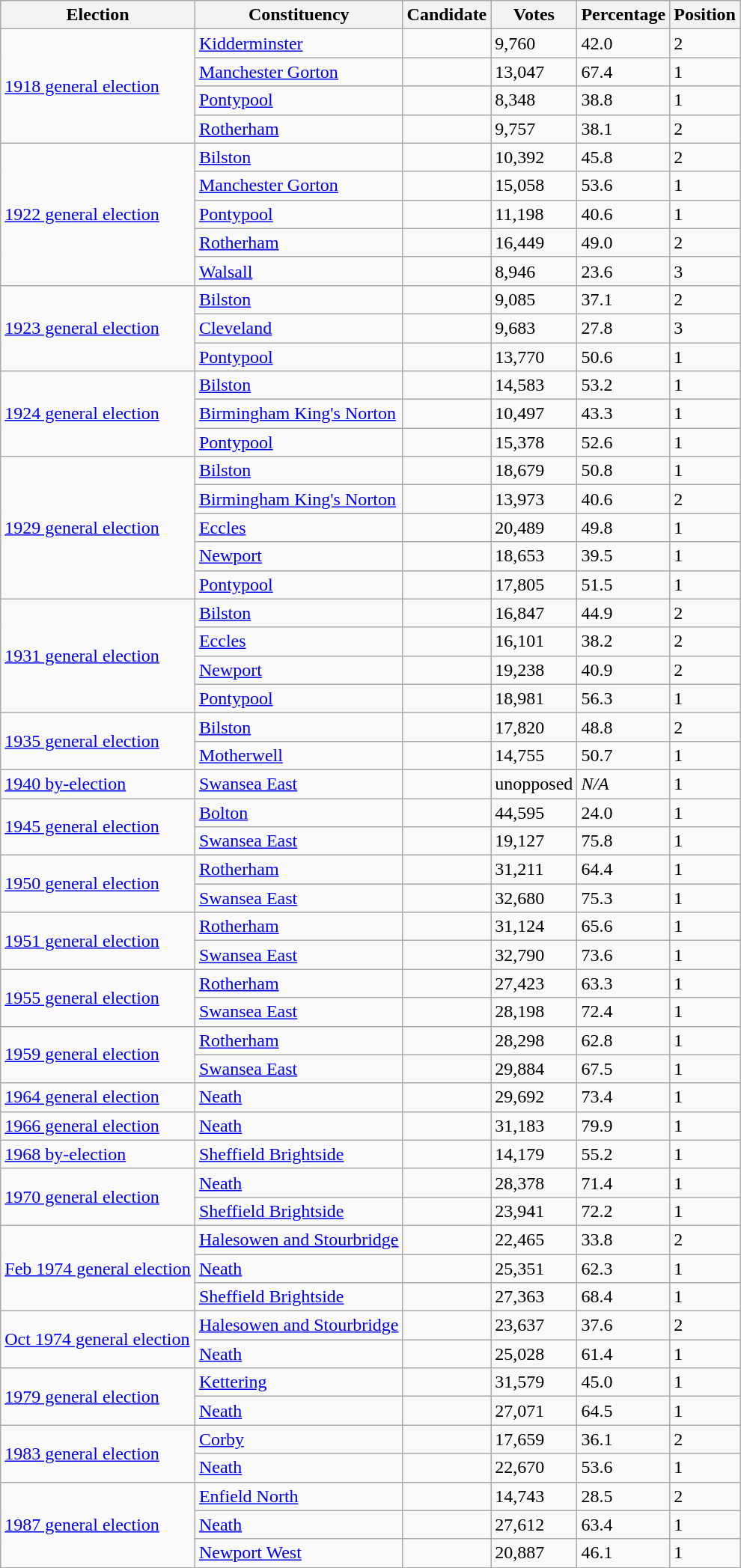<table class="wikitable sortable">
<tr>
<th>Election</th>
<th>Constituency</th>
<th>Candidate</th>
<th>Votes</th>
<th>Percentage</th>
<th>Position</th>
</tr>
<tr>
<td rowspan=4><a href='#'>1918 general election</a></td>
<td><a href='#'>Kidderminster</a></td>
<td></td>
<td>9,760</td>
<td>42.0</td>
<td>2</td>
</tr>
<tr>
<td><a href='#'>Manchester Gorton</a></td>
<td></td>
<td>13,047</td>
<td>67.4</td>
<td>1</td>
</tr>
<tr>
<td><a href='#'>Pontypool</a></td>
<td></td>
<td>8,348</td>
<td>38.8</td>
<td>1</td>
</tr>
<tr>
<td><a href='#'>Rotherham</a></td>
<td></td>
<td>9,757</td>
<td>38.1</td>
<td>2</td>
</tr>
<tr>
<td rowspan=5><a href='#'>1922 general election</a></td>
<td><a href='#'>Bilston</a></td>
<td></td>
<td>10,392</td>
<td>45.8</td>
<td>2</td>
</tr>
<tr>
<td><a href='#'>Manchester Gorton</a></td>
<td></td>
<td>15,058</td>
<td>53.6</td>
<td>1</td>
</tr>
<tr>
<td><a href='#'>Pontypool</a></td>
<td></td>
<td>11,198</td>
<td>40.6</td>
<td>1</td>
</tr>
<tr>
<td><a href='#'>Rotherham</a></td>
<td></td>
<td>16,449</td>
<td>49.0</td>
<td>2</td>
</tr>
<tr>
<td><a href='#'>Walsall</a></td>
<td></td>
<td>8,946</td>
<td>23.6</td>
<td>3</td>
</tr>
<tr>
<td rowspan=3><a href='#'>1923 general election</a></td>
<td><a href='#'>Bilston</a></td>
<td></td>
<td>9,085</td>
<td>37.1</td>
<td>2</td>
</tr>
<tr>
<td><a href='#'>Cleveland</a></td>
<td></td>
<td>9,683</td>
<td>27.8</td>
<td>3</td>
</tr>
<tr>
<td><a href='#'>Pontypool</a></td>
<td></td>
<td>13,770</td>
<td>50.6</td>
<td>1</td>
</tr>
<tr>
<td rowspan=3><a href='#'>1924 general election</a></td>
<td><a href='#'>Bilston</a></td>
<td></td>
<td>14,583</td>
<td>53.2</td>
<td>1</td>
</tr>
<tr>
<td><a href='#'>Birmingham King's Norton</a></td>
<td></td>
<td>10,497</td>
<td>43.3</td>
<td>1</td>
</tr>
<tr>
<td><a href='#'>Pontypool</a></td>
<td></td>
<td>15,378</td>
<td>52.6</td>
<td>1</td>
</tr>
<tr>
<td rowspan=5><a href='#'>1929 general election</a></td>
<td><a href='#'>Bilston</a></td>
<td></td>
<td>18,679</td>
<td>50.8</td>
<td>1</td>
</tr>
<tr>
<td><a href='#'>Birmingham King's Norton</a></td>
<td></td>
<td>13,973</td>
<td>40.6</td>
<td>2</td>
</tr>
<tr>
<td><a href='#'>Eccles</a></td>
<td></td>
<td>20,489</td>
<td>49.8</td>
<td>1</td>
</tr>
<tr>
<td><a href='#'>Newport</a></td>
<td></td>
<td>18,653</td>
<td>39.5</td>
<td>1</td>
</tr>
<tr>
<td><a href='#'>Pontypool</a></td>
<td></td>
<td>17,805</td>
<td>51.5</td>
<td>1</td>
</tr>
<tr>
<td rowspan=4><a href='#'>1931 general election</a></td>
<td><a href='#'>Bilston</a></td>
<td></td>
<td>16,847</td>
<td>44.9</td>
<td>2</td>
</tr>
<tr>
<td><a href='#'>Eccles</a></td>
<td></td>
<td>16,101</td>
<td>38.2</td>
<td>2</td>
</tr>
<tr>
<td><a href='#'>Newport</a></td>
<td></td>
<td>19,238</td>
<td>40.9</td>
<td>2</td>
</tr>
<tr>
<td><a href='#'>Pontypool</a></td>
<td></td>
<td>18,981</td>
<td>56.3</td>
<td>1</td>
</tr>
<tr>
<td rowspan=2><a href='#'>1935 general election</a></td>
<td><a href='#'>Bilston</a></td>
<td></td>
<td>17,820</td>
<td>48.8</td>
<td>2</td>
</tr>
<tr>
<td><a href='#'>Motherwell</a></td>
<td></td>
<td>14,755</td>
<td>50.7</td>
<td>1</td>
</tr>
<tr>
<td><a href='#'>1940 by-election</a></td>
<td><a href='#'>Swansea East</a></td>
<td></td>
<td>unopposed</td>
<td><em>N/A</em></td>
<td>1</td>
</tr>
<tr>
<td rowspan=2><a href='#'>1945 general election</a></td>
<td><a href='#'>Bolton</a></td>
<td></td>
<td>44,595</td>
<td>24.0</td>
<td>1</td>
</tr>
<tr>
<td><a href='#'>Swansea East</a></td>
<td></td>
<td>19,127</td>
<td>75.8</td>
<td>1</td>
</tr>
<tr>
<td rowspan=2><a href='#'>1950 general election</a></td>
<td><a href='#'>Rotherham</a></td>
<td></td>
<td>31,211</td>
<td>64.4</td>
<td>1</td>
</tr>
<tr>
<td><a href='#'>Swansea East</a></td>
<td></td>
<td>32,680</td>
<td>75.3</td>
<td>1</td>
</tr>
<tr>
<td rowspan=2><a href='#'>1951 general election</a></td>
<td><a href='#'>Rotherham</a></td>
<td></td>
<td>31,124</td>
<td>65.6</td>
<td>1</td>
</tr>
<tr>
<td><a href='#'>Swansea East</a></td>
<td></td>
<td>32,790</td>
<td>73.6</td>
<td>1</td>
</tr>
<tr>
<td rowspan=2><a href='#'>1955 general election</a></td>
<td><a href='#'>Rotherham</a></td>
<td></td>
<td>27,423</td>
<td>63.3</td>
<td>1</td>
</tr>
<tr>
<td><a href='#'>Swansea East</a></td>
<td></td>
<td>28,198</td>
<td>72.4</td>
<td>1</td>
</tr>
<tr>
<td rowspan=2><a href='#'>1959 general election</a></td>
<td><a href='#'>Rotherham</a></td>
<td></td>
<td>28,298</td>
<td>62.8</td>
<td>1</td>
</tr>
<tr>
<td><a href='#'>Swansea East</a></td>
<td></td>
<td>29,884</td>
<td>67.5</td>
<td>1</td>
</tr>
<tr>
<td><a href='#'>1964 general election</a></td>
<td><a href='#'>Neath</a></td>
<td></td>
<td>29,692</td>
<td>73.4</td>
<td>1</td>
</tr>
<tr>
<td><a href='#'>1966 general election</a></td>
<td><a href='#'>Neath</a></td>
<td></td>
<td>31,183</td>
<td>79.9</td>
<td>1</td>
</tr>
<tr>
<td><a href='#'>1968 by-election</a></td>
<td><a href='#'>Sheffield Brightside</a></td>
<td></td>
<td>14,179</td>
<td>55.2</td>
<td>1</td>
</tr>
<tr>
<td rowspan=2><a href='#'>1970 general election</a></td>
<td><a href='#'>Neath</a></td>
<td></td>
<td>28,378</td>
<td>71.4</td>
<td>1</td>
</tr>
<tr>
<td><a href='#'>Sheffield Brightside</a></td>
<td></td>
<td>23,941</td>
<td>72.2</td>
<td>1</td>
</tr>
<tr>
<td rowspan=3><a href='#'>Feb 1974 general election</a></td>
<td><a href='#'>Halesowen and Stourbridge</a></td>
<td></td>
<td>22,465</td>
<td>33.8</td>
<td>2</td>
</tr>
<tr>
<td><a href='#'>Neath</a></td>
<td></td>
<td>25,351</td>
<td>62.3</td>
<td>1</td>
</tr>
<tr>
<td><a href='#'>Sheffield Brightside</a></td>
<td></td>
<td>27,363</td>
<td>68.4</td>
<td>1</td>
</tr>
<tr>
<td rowspan=2><a href='#'>Oct 1974 general election</a></td>
<td><a href='#'>Halesowen and Stourbridge</a></td>
<td></td>
<td>23,637</td>
<td>37.6</td>
<td>2</td>
</tr>
<tr>
<td><a href='#'>Neath</a></td>
<td></td>
<td>25,028</td>
<td>61.4</td>
<td>1</td>
</tr>
<tr>
<td rowspan=2><a href='#'>1979 general election</a></td>
<td><a href='#'>Kettering</a></td>
<td></td>
<td>31,579</td>
<td>45.0</td>
<td>1</td>
</tr>
<tr>
<td><a href='#'>Neath</a></td>
<td></td>
<td>27,071</td>
<td>64.5</td>
<td>1</td>
</tr>
<tr>
<td rowspan=2><a href='#'>1983 general election</a></td>
<td><a href='#'>Corby</a></td>
<td></td>
<td>17,659</td>
<td>36.1</td>
<td>2</td>
</tr>
<tr>
<td><a href='#'>Neath</a></td>
<td></td>
<td>22,670</td>
<td>53.6</td>
<td>1</td>
</tr>
<tr>
<td rowspan=3><a href='#'>1987 general election</a></td>
<td><a href='#'>Enfield North</a></td>
<td></td>
<td>14,743</td>
<td>28.5</td>
<td>2</td>
</tr>
<tr>
<td><a href='#'>Neath</a></td>
<td></td>
<td>27,612</td>
<td>63.4</td>
<td>1</td>
</tr>
<tr>
<td><a href='#'>Newport West</a></td>
<td></td>
<td>20,887</td>
<td>46.1</td>
<td>1</td>
</tr>
</table>
